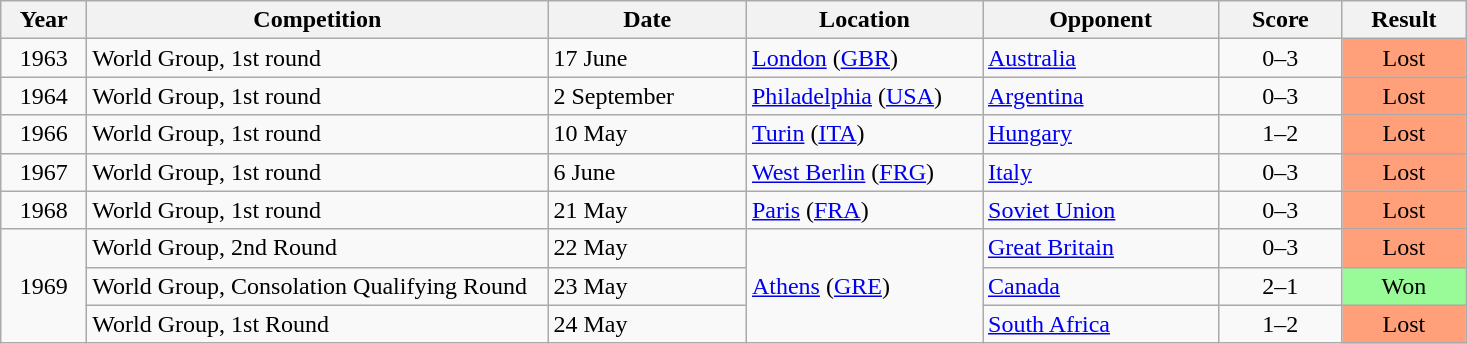<table class="wikitable">
<tr>
<th width="50">Year</th>
<th width="300">Competition</th>
<th width="125">Date</th>
<th width="150">Location</th>
<th width="150">Opponent</th>
<th width="75">Score</th>
<th width="75">Result</th>
</tr>
<tr>
<td align="center">1963</td>
<td>World Group, 1st round</td>
<td>17 June</td>
<td><a href='#'>London</a> (<a href='#'>GBR</a>)</td>
<td> <a href='#'>Australia</a></td>
<td align="center">0–3</td>
<td align="center" bgcolor="FFA07A">Lost</td>
</tr>
<tr>
<td align="center">1964</td>
<td>World Group, 1st round</td>
<td>2 September</td>
<td><a href='#'>Philadelphia</a> (<a href='#'>USA</a>)</td>
<td> <a href='#'>Argentina</a></td>
<td align="center">0–3</td>
<td align="center" bgcolor="FFA07A">Lost</td>
</tr>
<tr>
<td align="center">1966</td>
<td>World Group, 1st round</td>
<td>10 May</td>
<td><a href='#'>Turin</a> (<a href='#'>ITA</a>)</td>
<td> <a href='#'>Hungary</a></td>
<td align="center">1–2</td>
<td align="center" bgcolor="FFA07A">Lost</td>
</tr>
<tr>
<td align="center">1967</td>
<td>World Group, 1st round</td>
<td>6 June</td>
<td><a href='#'>West Berlin</a> (<a href='#'>FRG</a>)</td>
<td> <a href='#'>Italy</a></td>
<td align="center">0–3</td>
<td align="center" bgcolor="FFA07A">Lost</td>
</tr>
<tr>
<td align="center">1968</td>
<td>World Group, 1st round</td>
<td>21 May</td>
<td><a href='#'>Paris</a> (<a href='#'>FRA</a>)</td>
<td> <a href='#'>Soviet Union</a></td>
<td align="center">0–3</td>
<td align="center" bgcolor="FFA07A">Lost</td>
</tr>
<tr>
<td align="center" rowspan="3">1969</td>
<td>World Group, 2nd Round</td>
<td>22 May</td>
<td rowspan="3"><a href='#'>Athens</a> (<a href='#'>GRE</a>)</td>
<td> <a href='#'>Great Britain</a></td>
<td align="center">0–3</td>
<td align="center" bgcolor="FFA07A">Lost</td>
</tr>
<tr>
<td>World Group, Consolation Qualifying Round</td>
<td>23 May</td>
<td> <a href='#'>Canada</a></td>
<td align="center">2–1</td>
<td align="center" bgcolor="#98FB98">Won</td>
</tr>
<tr>
<td>World Group, 1st Round</td>
<td>24 May</td>
<td> <a href='#'>South Africa</a></td>
<td align="center">1–2</td>
<td align="center" bgcolor="FFA07A">Lost</td>
</tr>
</table>
